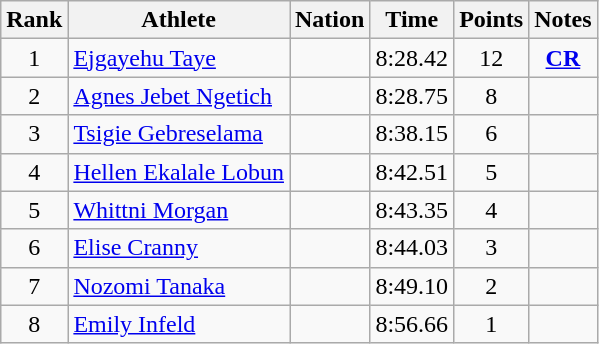<table class="wikitable mw-datatable sortable" style="text-align:center;">
<tr>
<th scope="col" style="width: 10px;">Rank</th>
<th scope="col">Athlete</th>
<th scope="col">Nation</th>
<th scope="col">Time</th>
<th scope="col">Points</th>
<th scope="col">Notes</th>
</tr>
<tr>
<td>1</td>
<td align="left"><a href='#'>Ejgayehu Taye</a> </td>
<td align="left"></td>
<td>8:28.42</td>
<td>12</td>
<td><strong><a href='#'>CR</a></strong></td>
</tr>
<tr>
<td>2</td>
<td align="left"><a href='#'>Agnes Jebet Ngetich</a> </td>
<td align="left"></td>
<td>8:28.75</td>
<td>8</td>
<td></td>
</tr>
<tr>
<td>3</td>
<td align="left"><a href='#'>Tsigie Gebreselama</a> </td>
<td align="left"></td>
<td>8:38.15</td>
<td>6</td>
<td></td>
</tr>
<tr>
<td>4</td>
<td align="left"><a href='#'>Hellen Ekalale Lobun</a> </td>
<td align="left"></td>
<td>8:42.51</td>
<td>5</td>
<td></td>
</tr>
<tr>
<td>5</td>
<td align="left"><a href='#'>Whittni Morgan</a> </td>
<td align="left"></td>
<td>8:43.35</td>
<td>4</td>
<td></td>
</tr>
<tr>
<td>6</td>
<td align="left"><a href='#'>Elise Cranny</a> </td>
<td align="left"></td>
<td>8:44.03</td>
<td>3</td>
<td></td>
</tr>
<tr>
<td>7</td>
<td align="left"><a href='#'>Nozomi Tanaka</a> </td>
<td align="left"></td>
<td>8:49.10</td>
<td>2</td>
<td></td>
</tr>
<tr>
<td>8</td>
<td align=left><a href='#'>Emily Infeld</a> </td>
<td align=left></td>
<td>8:56.66</td>
<td>1</td>
<td></td>
</tr>
</table>
